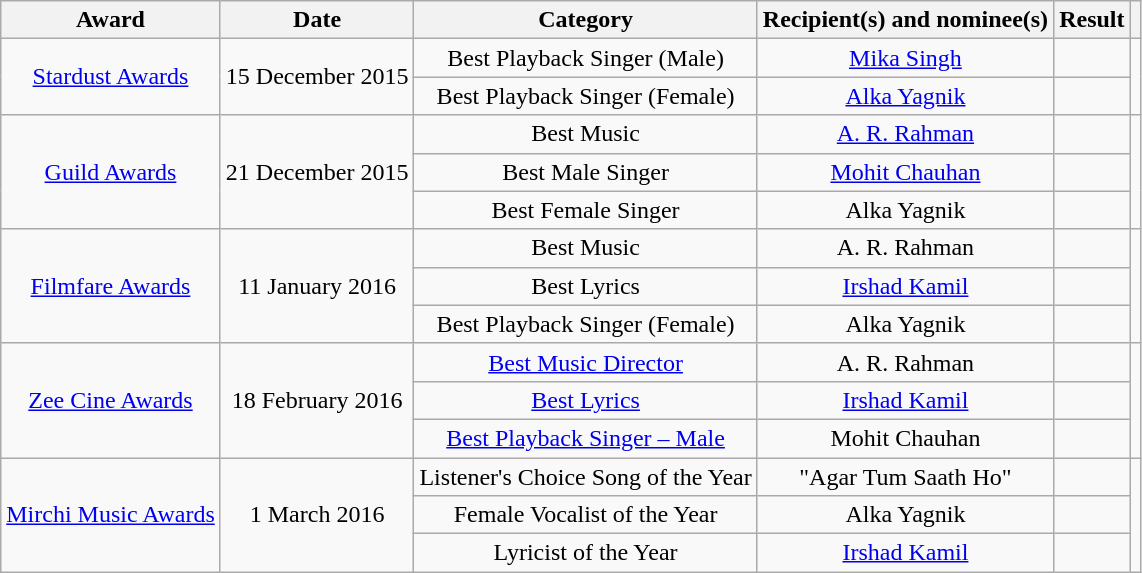<table class="wikitable plainrowheaders sortable">
<tr style="text-align:center;">
<th scope="col">Award</th>
<th scope="col">Date</th>
<th scope="col">Category</th>
<th scope="col">Recipient(s) and nominee(s)</th>
<th scope="col">Result</th>
<th scope="col" class="unsortable"></th>
</tr>
<tr style="text-align:center;">
<td rowspan="2"><a href='#'>Stardust Awards</a></td>
<td rowspan="2">15 December 2015</td>
<td>Best Playback Singer (Male)</td>
<td><a href='#'>Mika Singh</a><br></td>
<td></td>
<td rowspan="2"></td>
</tr>
<tr style="text-align:center;">
<td>Best Playback Singer (Female)</td>
<td><a href='#'>Alka Yagnik</a><br></td>
<td></td>
</tr>
<tr style="text-align:center;">
<td rowspan="3"><a href='#'>Guild Awards</a></td>
<td rowspan="3">21 December 2015</td>
<td>Best Music</td>
<td><a href='#'>A. R. Rahman</a></td>
<td></td>
<td rowspan="3"></td>
</tr>
<tr style="text-align:center;">
<td>Best Male Singer</td>
<td><a href='#'>Mohit Chauhan</a><br></td>
<td></td>
</tr>
<tr style="text-align:center;">
<td>Best Female Singer</td>
<td>Alka Yagnik<br></td>
<td></td>
</tr>
<tr style="text-align:center;">
<td rowspan="3"><a href='#'>Filmfare Awards</a></td>
<td rowspan="3">11 January 2016</td>
<td>Best Music</td>
<td>A. R. Rahman</td>
<td></td>
<td rowspan="3"></td>
</tr>
<tr style="text-align:center;">
<td>Best Lyrics</td>
<td><a href='#'>Irshad Kamil</a><br></td>
<td></td>
</tr>
<tr style="text-align:center;">
<td>Best Playback Singer (Female)</td>
<td>Alka Yagnik<br></td>
<td></td>
</tr>
<tr style="text-align:center;">
<td rowspan="3"><a href='#'>Zee Cine Awards</a></td>
<td rowspan="3">18 February 2016</td>
<td><a href='#'>Best Music Director</a></td>
<td>A. R. Rahman</td>
<td></td>
<td rowspan="3"></td>
</tr>
<tr style="text-align:center;">
<td><a href='#'>Best Lyrics</a></td>
<td><a href='#'>Irshad Kamil</a><br></td>
<td></td>
</tr>
<tr style="text-align:center;">
<td><a href='#'>Best Playback Singer – Male</a></td>
<td>Mohit Chauhan<br></td>
<td></td>
</tr>
<tr style="text-align:center;">
<td rowspan="3"><a href='#'>Mirchi Music Awards</a></td>
<td rowspan="3">1 March 2016</td>
<td>Listener's Choice Song of the Year</td>
<td>"Agar Tum Saath Ho"</td>
<td></td>
<td rowspan="3"></td>
</tr>
<tr style="text-align:center;">
<td>Female Vocalist of the Year</td>
<td>Alka Yagnik<br></td>
<td></td>
</tr>
<tr style="text-align:center;">
<td>Lyricist of the Year</td>
<td><a href='#'>Irshad Kamil</a><br></td>
<td></td>
</tr>
</table>
